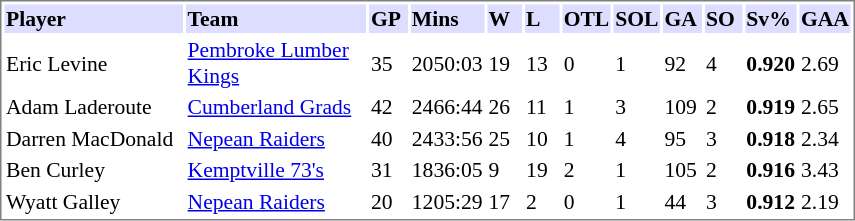<table cellpadding="0">
<tr style="text-align:left; vertical-align:top;">
<td></td>
<td><br><table cellpadding="1"  style="width:570px; font-size:90%; border:1px solid gray;">
<tr>
<th style="background:#ddf; width:27.5%;">Player</th>
<th style="background:#ddf; width:27.5%;">Team</th>
<th style="background:#ddf; width:5%;">GP</th>
<th style="background:#ddf; width:5%;">Mins</th>
<th style="background:#ddf; width:5%;">W</th>
<th style="background:#ddf; width:5%;">L</th>
<th style="background:#ddf; width:5%;">OTL</th>
<th style="background:#ddf; width:5%;">SOL</th>
<th style="background:#ddf; width:5%;">GA</th>
<th style="background:#ddf; width:5%;">SO</th>
<th style="background:#ddf; width:5%;">Sv%</th>
<th style="background:#ddf; width:5%;">GAA</th>
</tr>
<tr>
<td>Eric Levine</td>
<td><a href='#'>Pembroke Lumber Kings</a></td>
<td>35</td>
<td>2050:03</td>
<td>19</td>
<td>13</td>
<td>0</td>
<td>1</td>
<td>92</td>
<td>4</td>
<td><strong>0.920</strong></td>
<td>2.69</td>
</tr>
<tr>
<td>Adam Laderoute</td>
<td><a href='#'>Cumberland Grads</a></td>
<td>42</td>
<td>2466:44</td>
<td>26</td>
<td>11</td>
<td>1</td>
<td>3</td>
<td>109</td>
<td>2</td>
<td><strong>0.919</strong></td>
<td>2.65</td>
</tr>
<tr>
<td>Darren MacDonald</td>
<td><a href='#'>Nepean Raiders</a></td>
<td>40</td>
<td>2433:56</td>
<td>25</td>
<td>10</td>
<td>1</td>
<td>4</td>
<td>95</td>
<td>3</td>
<td><strong>0.918</strong></td>
<td>2.34</td>
</tr>
<tr>
<td>Ben Curley</td>
<td><a href='#'>Kemptville 73's</a></td>
<td>31</td>
<td>1836:05</td>
<td>9</td>
<td>19</td>
<td>2</td>
<td>1</td>
<td>105</td>
<td>2</td>
<td><strong>0.916</strong></td>
<td>3.43</td>
</tr>
<tr>
<td>Wyatt Galley</td>
<td><a href='#'>Nepean Raiders</a></td>
<td>20</td>
<td>1205:29</td>
<td>17</td>
<td>2</td>
<td>0</td>
<td>1</td>
<td>44</td>
<td>3</td>
<td><strong>0.912</strong></td>
<td>2.19</td>
</tr>
</table>
</td>
</tr>
</table>
